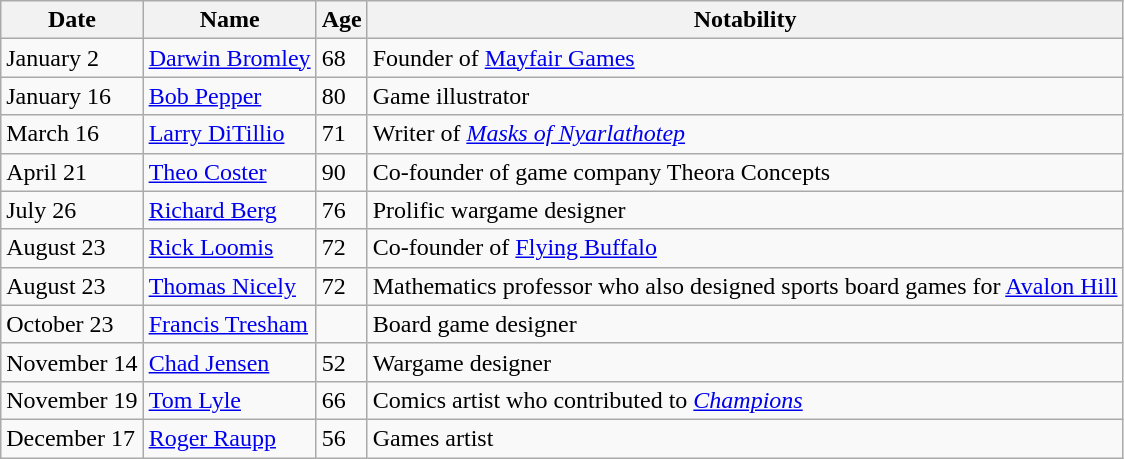<table class="wikitable">
<tr>
<th>Date</th>
<th>Name</th>
<th>Age</th>
<th>Notability</th>
</tr>
<tr>
<td>January 2</td>
<td><a href='#'>Darwin Bromley</a></td>
<td>68</td>
<td>Founder of <a href='#'>Mayfair Games</a></td>
</tr>
<tr>
<td>January 16</td>
<td><a href='#'>Bob Pepper</a></td>
<td>80</td>
<td>Game illustrator</td>
</tr>
<tr>
<td>March 16</td>
<td><a href='#'>Larry DiTillio</a></td>
<td>71</td>
<td>Writer of <em><a href='#'>Masks of Nyarlathotep</a></em></td>
</tr>
<tr>
<td>April 21</td>
<td><a href='#'>Theo Coster</a></td>
<td>90</td>
<td>Co-founder of game company Theora Concepts</td>
</tr>
<tr>
<td>July 26</td>
<td><a href='#'>Richard Berg</a></td>
<td>76</td>
<td>Prolific wargame designer</td>
</tr>
<tr>
<td>August 23</td>
<td><a href='#'>Rick Loomis</a></td>
<td>72</td>
<td>Co-founder of <a href='#'>Flying Buffalo</a></td>
</tr>
<tr>
<td>August 23</td>
<td><a href='#'>Thomas Nicely</a></td>
<td>72</td>
<td>Mathematics professor who also designed sports board games for <a href='#'>Avalon Hill</a></td>
</tr>
<tr>
<td>October 23</td>
<td><a href='#'>Francis Tresham</a></td>
<td></td>
<td>Board game designer</td>
</tr>
<tr>
<td>November 14</td>
<td><a href='#'>Chad Jensen</a></td>
<td>52</td>
<td>Wargame designer</td>
</tr>
<tr>
<td>November 19</td>
<td><a href='#'>Tom Lyle</a></td>
<td>66</td>
<td>Comics artist who contributed to <em><a href='#'>Champions</a></em></td>
</tr>
<tr>
<td>December 17</td>
<td><a href='#'>Roger Raupp</a></td>
<td>56</td>
<td>Games artist</td>
</tr>
</table>
